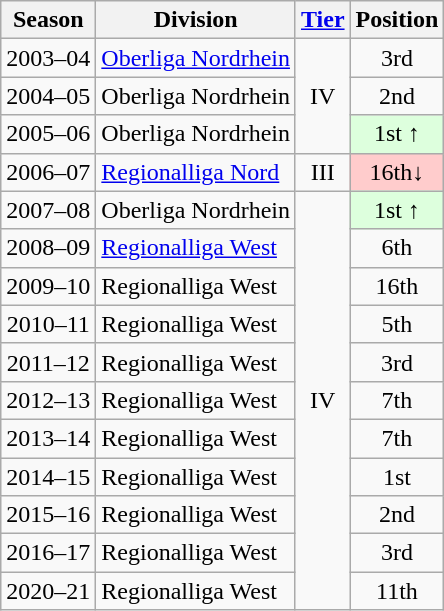<table class="wikitable">
<tr>
<th>Season</th>
<th>Division</th>
<th><a href='#'>Tier</a></th>
<th>Position</th>
</tr>
<tr align="center">
<td>2003–04</td>
<td align="left"><a href='#'>Oberliga Nordrhein</a></td>
<td rowspan=3>IV</td>
<td>3rd</td>
</tr>
<tr align="center">
<td>2004–05</td>
<td align="left">Oberliga Nordrhein</td>
<td>2nd</td>
</tr>
<tr align="center">
<td>2005–06</td>
<td align="left">Oberliga Nordrhein</td>
<td style="background:#ddffdd">1st ↑</td>
</tr>
<tr align="center">
<td>2006–07</td>
<td align="left"><a href='#'>Regionalliga Nord</a></td>
<td>III</td>
<td style="background:#ffcccc">16th↓</td>
</tr>
<tr align="center">
<td>2007–08</td>
<td align="left">Oberliga Nordrhein</td>
<td rowspan=11>IV</td>
<td style="background:#ddffdd">1st ↑</td>
</tr>
<tr align="center">
<td>2008–09</td>
<td align="left"><a href='#'>Regionalliga West</a></td>
<td>6th</td>
</tr>
<tr align="center">
<td>2009–10</td>
<td align="left">Regionalliga West</td>
<td>16th</td>
</tr>
<tr align="center">
<td>2010–11</td>
<td align="left">Regionalliga West</td>
<td>5th</td>
</tr>
<tr align="center">
<td>2011–12</td>
<td align="left">Regionalliga West</td>
<td>3rd</td>
</tr>
<tr align="center">
<td>2012–13</td>
<td align="left">Regionalliga West</td>
<td>7th</td>
</tr>
<tr align="center">
<td>2013–14</td>
<td align="left">Regionalliga West</td>
<td>7th</td>
</tr>
<tr align="center">
<td>2014–15</td>
<td align="left">Regionalliga West</td>
<td>1st</td>
</tr>
<tr align="center">
<td>2015–16</td>
<td align="left">Regionalliga West</td>
<td>2nd</td>
</tr>
<tr align="center">
<td>2016–17</td>
<td align="left">Regionalliga West</td>
<td>3rd</td>
</tr>
<tr align="center">
<td>2020–21</td>
<td align="left">Regionalliga West</td>
<td>11th</td>
</tr>
</table>
